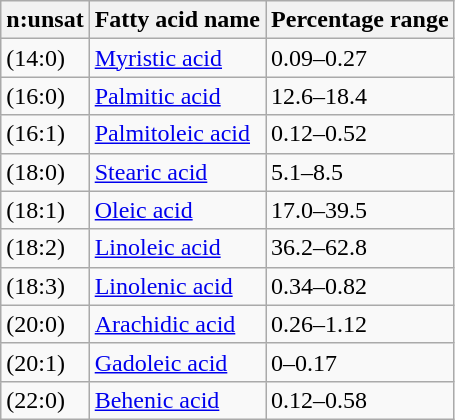<table class="wikitable" |>
<tr>
<th>n:unsat</th>
<th>Fatty acid name</th>
<th>Percentage range</th>
</tr>
<tr>
<td>(14:0)</td>
<td><a href='#'>Myristic acid</a></td>
<td>0.09–0.27</td>
</tr>
<tr>
<td>(16:0)</td>
<td><a href='#'>Palmitic acid</a></td>
<td>12.6–18.4</td>
</tr>
<tr>
<td>(16:1)</td>
<td><a href='#'>Palmitoleic acid</a></td>
<td>0.12–0.52</td>
</tr>
<tr>
<td>(18:0)</td>
<td><a href='#'>Stearic acid</a></td>
<td>5.1–8.5</td>
</tr>
<tr>
<td>(18:1)</td>
<td><a href='#'>Oleic acid</a></td>
<td>17.0–39.5</td>
</tr>
<tr>
<td>(18:2)</td>
<td><a href='#'>Linoleic acid</a></td>
<td>36.2–62.8</td>
</tr>
<tr>
<td>(18:3)</td>
<td><a href='#'>Linolenic acid</a></td>
<td>0.34–0.82</td>
</tr>
<tr>
<td>(20:0)</td>
<td><a href='#'>Arachidic acid</a></td>
<td>0.26–1.12</td>
</tr>
<tr>
<td>(20:1)</td>
<td><a href='#'>Gadoleic acid</a></td>
<td>0–0.17</td>
</tr>
<tr>
<td>(22:0)</td>
<td><a href='#'>Behenic acid</a></td>
<td>0.12–0.58</td>
</tr>
</table>
